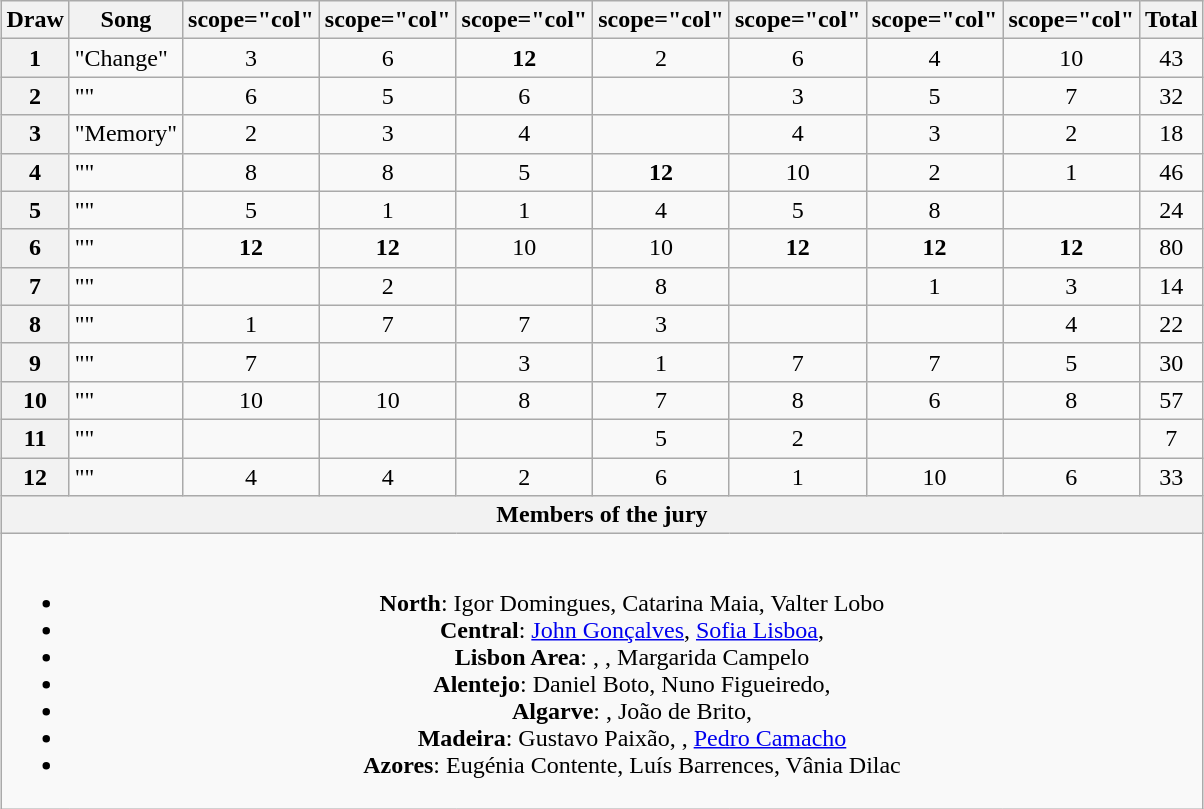<table class="wikitable collapsible plainrowheaders" style="margin: 1em auto 1em auto; text-align:center">
<tr>
<th>Draw</th>
<th>Song</th>
<th>scope="col" </th>
<th>scope="col" </th>
<th>scope="col" </th>
<th>scope="col" </th>
<th>scope="col" </th>
<th>scope="col" </th>
<th>scope="col" </th>
<th>Total</th>
</tr>
<tr>
<th scope="row" style="text-align:center">1</th>
<td align="left">"Change"</td>
<td>3</td>
<td>6</td>
<td><strong>12</strong></td>
<td>2</td>
<td>6</td>
<td>4</td>
<td>10</td>
<td>43</td>
</tr>
<tr>
<th scope="row" style="text-align:center">2</th>
<td align="left">""</td>
<td>6</td>
<td>5</td>
<td>6</td>
<td></td>
<td>3</td>
<td>5</td>
<td>7</td>
<td>32</td>
</tr>
<tr>
<th scope="row" style="text-align:center">3</th>
<td align="left">"Memory"</td>
<td>2</td>
<td>3</td>
<td>4</td>
<td></td>
<td>4</td>
<td>3</td>
<td>2</td>
<td>18</td>
</tr>
<tr>
<th scope="row" style="text-align:center">4</th>
<td align="left">""</td>
<td>8</td>
<td>8</td>
<td>5</td>
<td><strong>12</strong></td>
<td>10</td>
<td>2</td>
<td>1</td>
<td>46</td>
</tr>
<tr>
<th scope="row" style="text-align:center">5</th>
<td align="left">""</td>
<td>5</td>
<td>1</td>
<td>1</td>
<td>4</td>
<td>5</td>
<td>8</td>
<td></td>
<td>24</td>
</tr>
<tr>
<th scope="row" style="text-align:center">6</th>
<td align="left">""</td>
<td><strong>12</strong></td>
<td><strong>12</strong></td>
<td>10</td>
<td>10</td>
<td><strong>12</strong></td>
<td><strong>12</strong></td>
<td><strong>12</strong></td>
<td>80</td>
</tr>
<tr>
<th scope="row" style="text-align:center">7</th>
<td align="left">""</td>
<td></td>
<td>2</td>
<td></td>
<td>8</td>
<td></td>
<td>1</td>
<td>3</td>
<td>14</td>
</tr>
<tr>
<th scope="row" style="text-align:center">8</th>
<td align="left">""</td>
<td>1</td>
<td>7</td>
<td>7</td>
<td>3</td>
<td></td>
<td></td>
<td>4</td>
<td>22</td>
</tr>
<tr>
<th scope="row" style="text-align:center">9</th>
<td align="left">""</td>
<td>7</td>
<td></td>
<td>3</td>
<td>1</td>
<td>7</td>
<td>7</td>
<td>5</td>
<td>30</td>
</tr>
<tr>
<th scope="row" style="text-align:center">10</th>
<td align="left">""</td>
<td>10</td>
<td>10</td>
<td>8</td>
<td>7</td>
<td>8</td>
<td>6</td>
<td>8</td>
<td>57</td>
</tr>
<tr>
<th scope="row" style="text-align:center">11</th>
<td align="left">""</td>
<td></td>
<td></td>
<td></td>
<td>5</td>
<td>2</td>
<td></td>
<td></td>
<td>7</td>
</tr>
<tr>
<th scope="row" style="text-align:center">12</th>
<td align="left">""</td>
<td>4</td>
<td>4</td>
<td>2</td>
<td>6</td>
<td>1</td>
<td>10</td>
<td>6</td>
<td>33</td>
</tr>
<tr>
<th colspan="10">Members of the jury</th>
</tr>
<tr>
<td colspan="10"><br><ul><li><strong>North</strong>: Igor Domingues, Catarina Maia, Valter Lobo</li><li><strong>Central</strong>: <a href='#'>John Gonçalves</a>, <a href='#'>Sofia Lisboa</a>, </li><li><strong>Lisbon Area</strong>: , , Margarida Campelo</li><li><strong>Alentejo</strong>: Daniel Boto, Nuno Figueiredo, </li><li><strong>Algarve</strong>: , João de Brito, </li><li><strong>Madeira</strong>: Gustavo Paixão, , <a href='#'>Pedro Camacho</a></li><li><strong>Azores</strong>: Eugénia Contente, Luís Barrences, Vânia Dilac</li></ul></td>
</tr>
</table>
